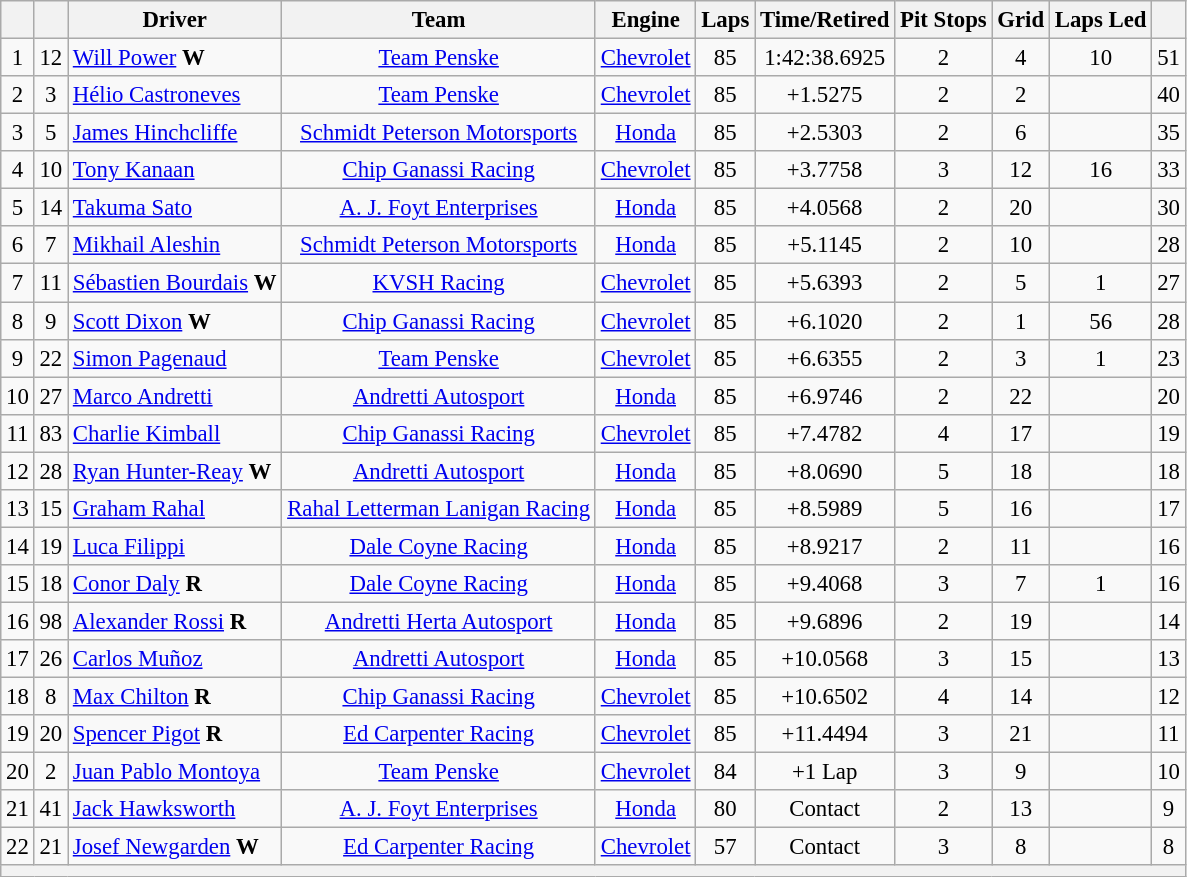<table class="wikitable" style="text-align:center; font-size: 95%;">
<tr>
<th></th>
<th></th>
<th>Driver</th>
<th>Team</th>
<th>Engine</th>
<th>Laps</th>
<th>Time/Retired</th>
<th>Pit Stops</th>
<th>Grid</th>
<th>Laps Led</th>
<th></th>
</tr>
<tr>
<td>1</td>
<td>12</td>
<td align="left"> <a href='#'>Will Power</a> <strong><span>W</span></strong></td>
<td><a href='#'>Team Penske</a></td>
<td><a href='#'>Chevrolet</a></td>
<td>85</td>
<td>1:42:38.6925</td>
<td>2</td>
<td>4</td>
<td>10</td>
<td>51</td>
</tr>
<tr>
<td>2</td>
<td>3</td>
<td align="left"> <a href='#'>Hélio Castroneves</a></td>
<td><a href='#'>Team Penske</a></td>
<td><a href='#'>Chevrolet</a></td>
<td>85</td>
<td>+1.5275</td>
<td>2</td>
<td>2</td>
<td></td>
<td>40</td>
</tr>
<tr>
<td>3</td>
<td>5</td>
<td align="left"> <a href='#'>James Hinchcliffe</a></td>
<td><a href='#'>Schmidt Peterson Motorsports</a></td>
<td><a href='#'>Honda</a></td>
<td>85</td>
<td>+2.5303</td>
<td>2</td>
<td>6</td>
<td></td>
<td>35</td>
</tr>
<tr>
<td>4</td>
<td>10</td>
<td align="left"> <a href='#'>Tony Kanaan</a></td>
<td><a href='#'>Chip Ganassi Racing</a></td>
<td><a href='#'>Chevrolet</a></td>
<td>85</td>
<td>+3.7758</td>
<td>3</td>
<td>12</td>
<td>16</td>
<td>33</td>
</tr>
<tr>
<td>5</td>
<td>14</td>
<td align="left"> <a href='#'>Takuma Sato</a></td>
<td><a href='#'>A. J. Foyt Enterprises</a></td>
<td><a href='#'>Honda</a></td>
<td>85</td>
<td>+4.0568</td>
<td>2</td>
<td>20</td>
<td></td>
<td>30</td>
</tr>
<tr>
<td>6</td>
<td>7</td>
<td align="left"> <a href='#'>Mikhail Aleshin</a></td>
<td><a href='#'>Schmidt Peterson Motorsports</a></td>
<td><a href='#'>Honda</a></td>
<td>85</td>
<td>+5.1145</td>
<td>2</td>
<td>10</td>
<td></td>
<td>28</td>
</tr>
<tr>
<td>7</td>
<td>11</td>
<td align="left"> <a href='#'>Sébastien Bourdais</a> <strong><span>W</span></strong></td>
<td><a href='#'>KVSH Racing</a></td>
<td><a href='#'>Chevrolet</a></td>
<td>85</td>
<td>+5.6393</td>
<td>2</td>
<td>5</td>
<td>1</td>
<td>27</td>
</tr>
<tr>
<td>8</td>
<td>9</td>
<td align="left"> <a href='#'>Scott Dixon</a> <strong><span>W</span></strong></td>
<td><a href='#'>Chip Ganassi Racing</a></td>
<td><a href='#'>Chevrolet</a></td>
<td>85</td>
<td>+6.1020</td>
<td>2</td>
<td>1</td>
<td>56</td>
<td>28</td>
</tr>
<tr>
<td>9</td>
<td>22</td>
<td align="left"> <a href='#'>Simon Pagenaud</a></td>
<td><a href='#'>Team Penske</a></td>
<td><a href='#'>Chevrolet</a></td>
<td>85</td>
<td>+6.6355</td>
<td>2</td>
<td>3</td>
<td>1</td>
<td>23</td>
</tr>
<tr>
<td>10</td>
<td>27</td>
<td align="left"> <a href='#'>Marco Andretti</a></td>
<td><a href='#'>Andretti Autosport</a></td>
<td><a href='#'>Honda</a></td>
<td>85</td>
<td>+6.9746</td>
<td>2</td>
<td>22</td>
<td></td>
<td>20</td>
</tr>
<tr>
<td>11</td>
<td>83</td>
<td align="left"> <a href='#'>Charlie Kimball</a></td>
<td><a href='#'>Chip Ganassi Racing</a></td>
<td><a href='#'>Chevrolet</a></td>
<td>85</td>
<td>+7.4782</td>
<td>4</td>
<td>17</td>
<td></td>
<td>19</td>
</tr>
<tr>
<td>12</td>
<td>28</td>
<td align="left"> <a href='#'>Ryan Hunter-Reay</a> <strong><span>W</span></strong></td>
<td><a href='#'>Andretti Autosport</a></td>
<td><a href='#'>Honda</a></td>
<td>85</td>
<td>+8.0690</td>
<td>5</td>
<td>18</td>
<td></td>
<td>18</td>
</tr>
<tr>
<td>13</td>
<td>15</td>
<td align="left"> <a href='#'>Graham Rahal</a></td>
<td><a href='#'>Rahal Letterman Lanigan Racing</a></td>
<td><a href='#'>Honda</a></td>
<td>85</td>
<td>+8.5989</td>
<td>5</td>
<td>16</td>
<td></td>
<td>17</td>
</tr>
<tr>
<td>14</td>
<td>19</td>
<td align="left"> <a href='#'>Luca Filippi</a></td>
<td><a href='#'>Dale Coyne Racing</a></td>
<td><a href='#'>Honda</a></td>
<td>85</td>
<td>+8.9217</td>
<td>2</td>
<td>11</td>
<td></td>
<td>16</td>
</tr>
<tr>
<td>15</td>
<td>18</td>
<td align="left"> <a href='#'>Conor Daly</a> <strong><span>R</span></strong></td>
<td><a href='#'>Dale Coyne Racing</a></td>
<td><a href='#'>Honda</a></td>
<td>85</td>
<td>+9.4068</td>
<td>3</td>
<td>7</td>
<td>1</td>
<td>16</td>
</tr>
<tr>
<td>16</td>
<td>98</td>
<td align="left"> <a href='#'>Alexander Rossi</a> <strong><span>R</span></strong></td>
<td><a href='#'>Andretti Herta Autosport</a></td>
<td><a href='#'>Honda</a></td>
<td>85</td>
<td>+9.6896</td>
<td>2</td>
<td>19</td>
<td></td>
<td>14</td>
</tr>
<tr>
<td>17</td>
<td>26</td>
<td align="left"> <a href='#'>Carlos Muñoz</a></td>
<td><a href='#'>Andretti Autosport</a></td>
<td><a href='#'>Honda</a></td>
<td>85</td>
<td>+10.0568</td>
<td>3</td>
<td>15</td>
<td></td>
<td>13</td>
</tr>
<tr>
<td>18</td>
<td>8</td>
<td align="left"> <a href='#'>Max Chilton</a> <strong><span>R</span></strong></td>
<td><a href='#'>Chip Ganassi Racing</a></td>
<td><a href='#'>Chevrolet</a></td>
<td>85</td>
<td>+10.6502</td>
<td>4</td>
<td>14</td>
<td></td>
<td>12</td>
</tr>
<tr>
<td>19</td>
<td>20</td>
<td align="left"> <a href='#'>Spencer Pigot</a> <strong><span>R</span></strong></td>
<td><a href='#'>Ed Carpenter Racing</a></td>
<td><a href='#'>Chevrolet</a></td>
<td>85</td>
<td>+11.4494</td>
<td>3</td>
<td>21</td>
<td></td>
<td>11</td>
</tr>
<tr>
<td>20</td>
<td>2</td>
<td align="left"> <a href='#'>Juan Pablo Montoya</a></td>
<td><a href='#'>Team Penske</a></td>
<td><a href='#'>Chevrolet</a></td>
<td>84</td>
<td>+1 Lap</td>
<td>3</td>
<td>9</td>
<td></td>
<td>10</td>
</tr>
<tr>
<td>21</td>
<td>41</td>
<td align="left"> <a href='#'>Jack Hawksworth</a></td>
<td><a href='#'>A. J. Foyt Enterprises</a></td>
<td><a href='#'>Honda</a></td>
<td>80</td>
<td>Contact</td>
<td>2</td>
<td>13</td>
<td></td>
<td>9</td>
</tr>
<tr>
<td>22</td>
<td>21</td>
<td align="left"> <a href='#'>Josef Newgarden</a> <strong><span>W</span></strong></td>
<td><a href='#'>Ed Carpenter Racing</a></td>
<td><a href='#'>Chevrolet</a></td>
<td>57</td>
<td>Contact</td>
<td>3</td>
<td>8</td>
<td></td>
<td>8</td>
</tr>
<tr>
<th colspan=11></th>
</tr>
</table>
